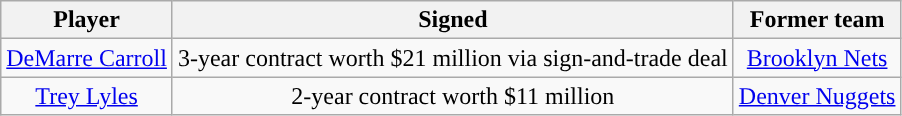<table class="wikitable sortable sortable" style="text-align: center">
<tr>
<th>Player</th>
<th>Signed</th>
<th>Former team</th>
</tr>
<tr style="text-align: center">
<td><a href='#'>DeMarre Carroll</a></td>
<td>3-year contract worth $21 million via sign-and-trade deal</td>
<td><a href='#'>Brooklyn Nets</a></td>
</tr>
<tr style="text-align: center">
<td><a href='#'>Trey Lyles</a></td>
<td>2-year contract worth $11 million</td>
<td><a href='#'>Denver Nuggets</a></td>
</tr>
</table>
